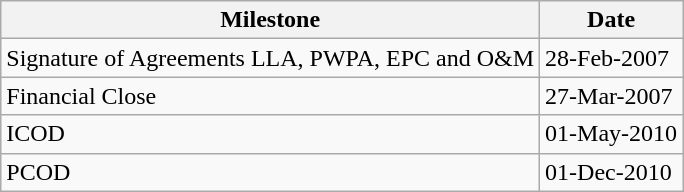<table class="wikitable">
<tr>
<th>Milestone</th>
<th>Date</th>
</tr>
<tr>
<td>Signature of Agreements LLA, PWPA, EPC and O&M</td>
<td>28-Feb-2007</td>
</tr>
<tr>
<td>Financial Close</td>
<td>27-Mar-2007</td>
</tr>
<tr>
<td>ICOD</td>
<td>01-May-2010</td>
</tr>
<tr>
<td>PCOD</td>
<td>01-Dec-2010</td>
</tr>
</table>
